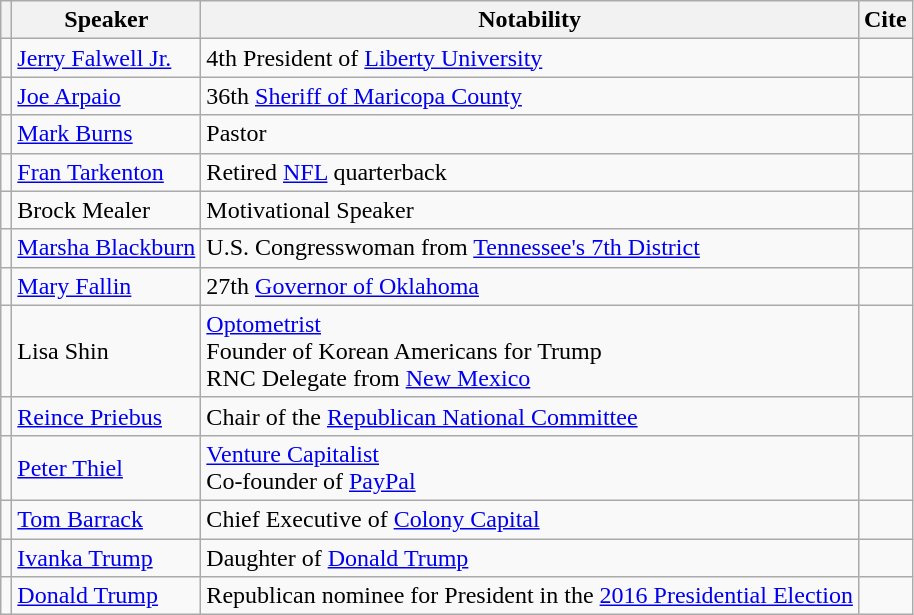<table class="wikitable">
<tr>
<th></th>
<th>Speaker</th>
<th>Notability</th>
<th>Cite</th>
</tr>
<tr>
<td></td>
<td><a href='#'>Jerry Falwell Jr.</a></td>
<td>4th President of <a href='#'>Liberty University</a></td>
<td></td>
</tr>
<tr>
<td></td>
<td><a href='#'>Joe Arpaio</a></td>
<td>36th <a href='#'>Sheriff of Maricopa County</a></td>
<td></td>
</tr>
<tr>
<td></td>
<td><a href='#'>Mark Burns</a></td>
<td>Pastor</td>
<td></td>
</tr>
<tr>
<td></td>
<td><a href='#'>Fran Tarkenton</a></td>
<td>Retired <a href='#'>NFL</a> quarterback</td>
<td></td>
</tr>
<tr>
<td></td>
<td>Brock Mealer</td>
<td>Motivational Speaker</td>
<td></td>
</tr>
<tr>
<td></td>
<td><a href='#'>Marsha Blackburn</a></td>
<td>U.S. Congresswoman from <a href='#'>Tennessee's 7th District</a></td>
<td></td>
</tr>
<tr>
<td></td>
<td><a href='#'>Mary Fallin</a></td>
<td>27th <a href='#'>Governor of Oklahoma</a></td>
<td></td>
</tr>
<tr>
<td></td>
<td>Lisa Shin</td>
<td><a href='#'>Optometrist</a><br>Founder of Korean Americans for Trump<br>RNC Delegate from <a href='#'>New Mexico</a></td>
<td></td>
</tr>
<tr>
<td></td>
<td><a href='#'>Reince Priebus</a></td>
<td>Chair of the <a href='#'>Republican National Committee</a></td>
<td></td>
</tr>
<tr>
<td></td>
<td><a href='#'>Peter Thiel</a></td>
<td><a href='#'>Venture Capitalist</a><br>Co-founder of <a href='#'>PayPal</a></td>
<td></td>
</tr>
<tr>
<td></td>
<td><a href='#'>Tom Barrack</a></td>
<td>Chief Executive of <a href='#'>Colony Capital</a></td>
<td></td>
</tr>
<tr>
<td></td>
<td><a href='#'>Ivanka Trump</a></td>
<td>Daughter of <a href='#'>Donald Trump</a></td>
<td></td>
</tr>
<tr>
<td></td>
<td><a href='#'>Donald Trump</a></td>
<td>Republican nominee for President in the <a href='#'>2016 Presidential Election</a></td>
<td></td>
</tr>
</table>
